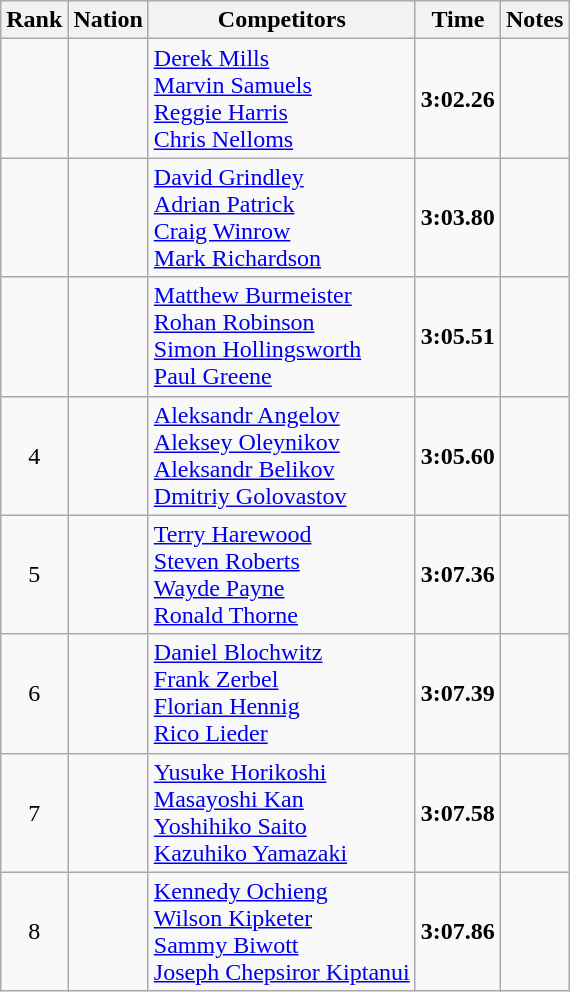<table class="wikitable sortable" style="text-align:center">
<tr>
<th>Rank</th>
<th>Nation</th>
<th>Competitors</th>
<th>Time</th>
<th>Notes</th>
</tr>
<tr>
<td></td>
<td align=left></td>
<td align=left><a href='#'>Derek Mills</a><br><a href='#'>Marvin Samuels</a><br><a href='#'>Reggie Harris</a><br><a href='#'>Chris Nelloms</a></td>
<td><strong>3:02.26</strong></td>
<td></td>
</tr>
<tr>
<td></td>
<td align=left></td>
<td align=left><a href='#'>David Grindley</a><br><a href='#'>Adrian Patrick</a><br><a href='#'>Craig Winrow</a><br><a href='#'>Mark Richardson</a></td>
<td><strong>3:03.80</strong></td>
<td></td>
</tr>
<tr>
<td></td>
<td align=left></td>
<td align=left><a href='#'>Matthew Burmeister</a><br><a href='#'>Rohan Robinson</a><br><a href='#'>Simon Hollingsworth</a><br><a href='#'>Paul Greene</a></td>
<td><strong>3:05.51</strong></td>
<td></td>
</tr>
<tr>
<td>4</td>
<td align=left></td>
<td align=left><a href='#'>Aleksandr Angelov</a><br><a href='#'>Aleksey Oleynikov</a><br><a href='#'>Aleksandr Belikov</a><br><a href='#'>Dmitriy Golovastov</a></td>
<td><strong>3:05.60</strong></td>
<td></td>
</tr>
<tr>
<td>5</td>
<td align=left></td>
<td align=left><a href='#'>Terry Harewood</a><br><a href='#'>Steven Roberts</a><br><a href='#'>Wayde Payne</a><br><a href='#'>Ronald Thorne</a></td>
<td><strong>3:07.36</strong></td>
<td></td>
</tr>
<tr>
<td>6</td>
<td align=left></td>
<td align=left><a href='#'>Daniel Blochwitz</a><br><a href='#'>Frank Zerbel</a><br><a href='#'>Florian Hennig</a><br><a href='#'>Rico Lieder</a></td>
<td><strong>3:07.39</strong></td>
<td></td>
</tr>
<tr>
<td>7</td>
<td align=left></td>
<td align=left><a href='#'>Yusuke Horikoshi</a><br><a href='#'>Masayoshi Kan</a><br><a href='#'>Yoshihiko Saito</a><br><a href='#'>Kazuhiko Yamazaki</a></td>
<td><strong>3:07.58</strong></td>
<td></td>
</tr>
<tr>
<td>8</td>
<td align=left></td>
<td align=left><a href='#'>Kennedy Ochieng</a><br><a href='#'>Wilson Kipketer</a><br><a href='#'>Sammy Biwott</a><br><a href='#'>Joseph Chepsiror Kiptanui</a></td>
<td><strong>3:07.86</strong></td>
<td></td>
</tr>
</table>
